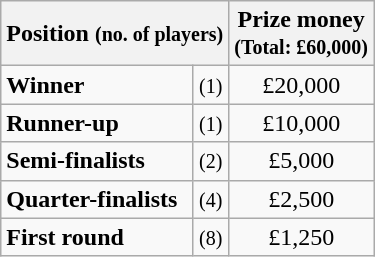<table class="wikitable">
<tr>
<th colspan=2>Position <small>(no. of players)</small></th>
<th>Prize money<br><small>(Total: £60,000)</small></th>
</tr>
<tr>
<td><strong>Winner</strong></td>
<td align=center><small>(1)</small></td>
<td align=center>£20,000</td>
</tr>
<tr>
<td><strong>Runner-up</strong></td>
<td align=center><small>(1)</small></td>
<td align=center>£10,000</td>
</tr>
<tr>
<td><strong>Semi-finalists</strong></td>
<td align=center><small>(2)</small></td>
<td align=center>£5,000</td>
</tr>
<tr>
<td><strong>Quarter-finalists</strong></td>
<td align=center><small>(4)</small></td>
<td align=center>£2,500</td>
</tr>
<tr>
<td><strong>First round</strong></td>
<td align=center><small>(8)</small></td>
<td align=center>£1,250</td>
</tr>
</table>
